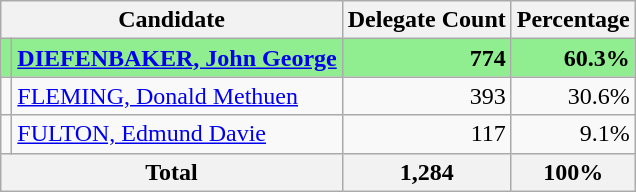<table class="wikitable">
<tr>
<th colspan="2">Candidate</th>
<th>Delegate Count</th>
<th>Percentage</th>
</tr>
<tr style="background:lightgreen;">
<td></td>
<td><strong><a href='#'>DIEFENBAKER, John George</a></strong></td>
<td align="right"><strong>774</strong></td>
<td align="right"><strong>60.3%</strong></td>
</tr>
<tr>
<td></td>
<td><a href='#'>FLEMING, Donald Methuen</a></td>
<td align="right">393</td>
<td align="right">30.6%</td>
</tr>
<tr>
<td></td>
<td><a href='#'>FULTON, Edmund Davie</a></td>
<td align="right">117</td>
<td align="right">9.1%</td>
</tr>
<tr>
<th colspan="2">Total</th>
<th align="right">1,284</th>
<th align="right">100%</th>
</tr>
</table>
